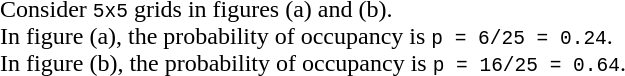<table style="margin: auto;">
<tr>
<td></td>
<td></td>
<td>Consider <code>5x5</code> grids in figures (a) and (b).<br> In figure (a), the probability of occupancy is <code>p = 6/25 = 0.24</code>.<br> In figure (b), the probability of occupancy is <code>p = 16/25 = 0.64</code>.</td>
</tr>
</table>
